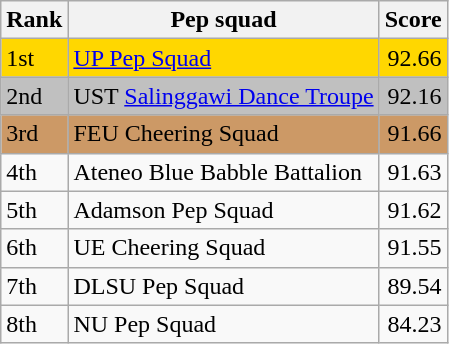<table class="wikitable">
<tr>
<th>Rank</th>
<th>Pep squad</th>
<th>Score</th>
</tr>
<tr bgcolor=gold>
<td>1st</td>
<td> <a href='#'>UP Pep Squad</a></td>
<td align=right>92.66</td>
</tr>
<tr bgcolor=silver>
<td>2nd</td>
<td> UST <a href='#'>Salinggawi Dance Troupe</a></td>
<td align=right>92.16</td>
</tr>
<tr bgcolor=cc9966>
<td>3rd</td>
<td> FEU Cheering Squad</td>
<td align=right>91.66</td>
</tr>
<tr>
<td>4th</td>
<td> Ateneo Blue Babble Battalion</td>
<td align=right>91.63</td>
</tr>
<tr>
<td>5th</td>
<td> Adamson Pep Squad</td>
<td align=right>91.62</td>
</tr>
<tr>
<td>6th</td>
<td> UE Cheering Squad</td>
<td align=right>91.55</td>
</tr>
<tr>
<td>7th</td>
<td> DLSU Pep Squad</td>
<td align=right>89.54</td>
</tr>
<tr>
<td>8th</td>
<td> NU Pep Squad</td>
<td align=right>84.23</td>
</tr>
</table>
